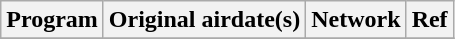<table class="wikitable plainrowheaders sortable" style="text-align:left">
<tr>
<th>Program</th>
<th>Original airdate(s)</th>
<th>Network</th>
<th class="unsortable">Ref</th>
</tr>
<tr>
</tr>
</table>
